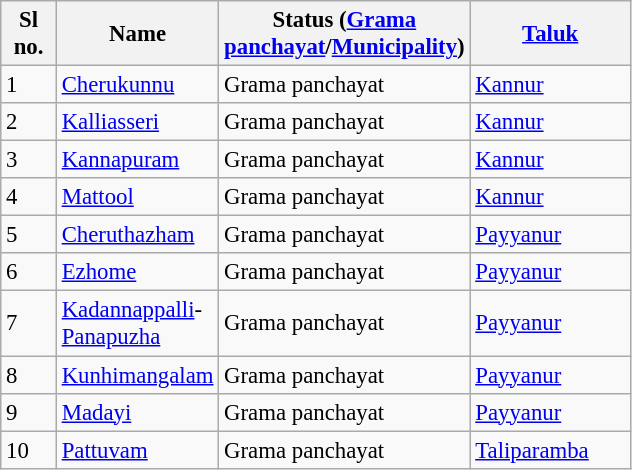<table class="wikitable sortable" style="font-size: 95%;">
<tr>
<th width="30px">Sl no.</th>
<th width="100px">Name</th>
<th width="130px">Status (<a href='#'>Grama panchayat</a>/<a href='#'>Municipality</a>)</th>
<th width="100px"><a href='#'>Taluk</a></th>
</tr>
<tr>
<td>1</td>
<td><a href='#'>Cherukunnu</a></td>
<td>Grama panchayat</td>
<td><a href='#'>Kannur</a></td>
</tr>
<tr>
<td>2</td>
<td><a href='#'>Kalliasseri</a></td>
<td>Grama panchayat</td>
<td><a href='#'>Kannur</a></td>
</tr>
<tr>
<td>3</td>
<td><a href='#'>Kannapuram</a></td>
<td>Grama panchayat</td>
<td><a href='#'>Kannur</a></td>
</tr>
<tr>
<td>4</td>
<td><a href='#'>Mattool</a></td>
<td>Grama panchayat</td>
<td><a href='#'>Kannur</a></td>
</tr>
<tr>
<td>5</td>
<td><a href='#'>Cheruthazham</a></td>
<td>Grama panchayat</td>
<td><a href='#'>Payyanur</a></td>
</tr>
<tr>
<td>6</td>
<td><a href='#'>Ezhome</a></td>
<td>Grama panchayat</td>
<td><a href='#'>Payyanur</a></td>
</tr>
<tr>
<td>7</td>
<td><a href='#'>Kadannappalli</a>-<a href='#'>Panapuzha</a></td>
<td>Grama panchayat</td>
<td><a href='#'>Payyanur</a></td>
</tr>
<tr>
<td>8</td>
<td><a href='#'>Kunhimangalam</a></td>
<td>Grama panchayat</td>
<td><a href='#'>Payyanur</a></td>
</tr>
<tr>
<td>9</td>
<td><a href='#'>Madayi</a></td>
<td>Grama panchayat</td>
<td><a href='#'>Payyanur</a></td>
</tr>
<tr>
<td>10</td>
<td><a href='#'>Pattuvam</a></td>
<td>Grama panchayat</td>
<td><a href='#'>Taliparamba</a></td>
</tr>
</table>
